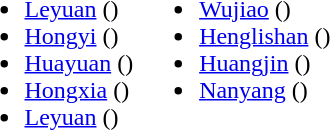<table>
<tr>
<td valign="top"><br><ul><li><a href='#'>Leyuan</a> ()</li><li><a href='#'>Hongyi</a> ()</li><li><a href='#'>Huayuan</a> ()</li><li><a href='#'>Hongxia</a> ()</li><li><a href='#'>Leyuan</a> ()</li></ul></td>
<td valign="top"><br><ul><li><a href='#'>Wujiao</a> ()</li><li><a href='#'>Henglishan</a> ()</li><li><a href='#'>Huangjin</a> ()</li><li><a href='#'>Nanyang</a> ()</li></ul></td>
</tr>
</table>
